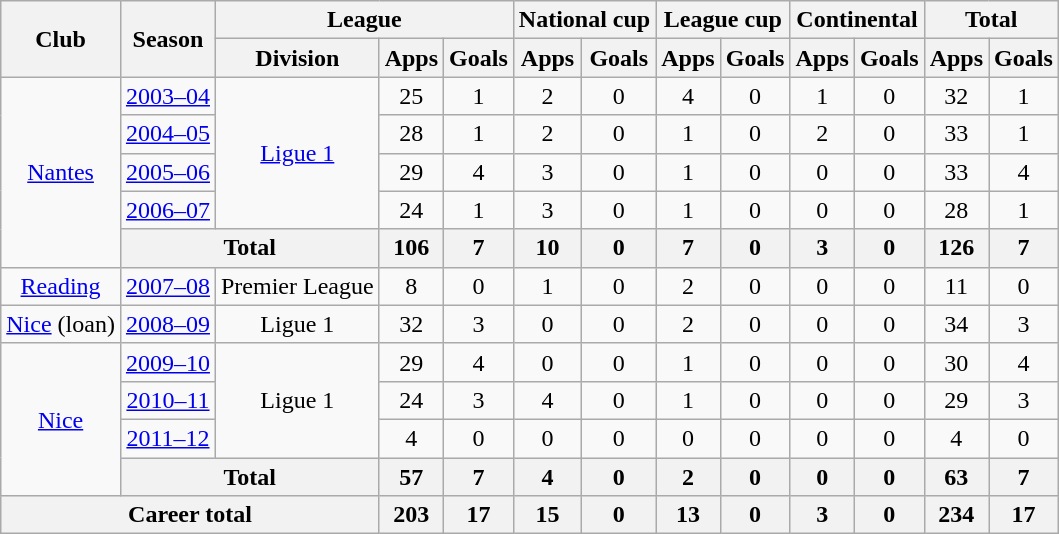<table class="wikitable" style="text-align: center">
<tr>
<th rowspan="2">Club</th>
<th rowspan="2">Season</th>
<th colspan="3">League</th>
<th colspan="2">National cup</th>
<th colspan="2">League cup</th>
<th colspan="2">Continental</th>
<th colspan="2">Total</th>
</tr>
<tr>
<th>Division</th>
<th>Apps</th>
<th>Goals</th>
<th>Apps</th>
<th>Goals</th>
<th>Apps</th>
<th>Goals</th>
<th>Apps</th>
<th>Goals</th>
<th>Apps</th>
<th>Goals</th>
</tr>
<tr>
<td rowspan="5"><a href='#'>Nantes</a></td>
<td><a href='#'>2003–04</a></td>
<td rowspan="4"><a href='#'>Ligue 1</a></td>
<td>25</td>
<td>1</td>
<td>2</td>
<td>0</td>
<td>4</td>
<td>0</td>
<td>1</td>
<td>0</td>
<td>32</td>
<td>1</td>
</tr>
<tr>
<td><a href='#'>2004–05</a></td>
<td>28</td>
<td>1</td>
<td>2</td>
<td>0</td>
<td>1</td>
<td>0</td>
<td>2</td>
<td>0</td>
<td>33</td>
<td>1</td>
</tr>
<tr>
<td><a href='#'>2005–06</a></td>
<td>29</td>
<td>4</td>
<td>3</td>
<td>0</td>
<td>1</td>
<td>0</td>
<td>0</td>
<td>0</td>
<td>33</td>
<td>4</td>
</tr>
<tr>
<td><a href='#'>2006–07</a></td>
<td>24</td>
<td>1</td>
<td>3</td>
<td>0</td>
<td>1</td>
<td>0</td>
<td>0</td>
<td>0</td>
<td>28</td>
<td>1</td>
</tr>
<tr>
<th colspan="2">Total</th>
<th>106</th>
<th>7</th>
<th>10</th>
<th>0</th>
<th>7</th>
<th>0</th>
<th>3</th>
<th>0</th>
<th>126</th>
<th>7</th>
</tr>
<tr>
<td><a href='#'>Reading</a></td>
<td><a href='#'>2007–08</a></td>
<td>Premier League</td>
<td>8</td>
<td>0</td>
<td>1</td>
<td>0</td>
<td>2</td>
<td>0</td>
<td>0</td>
<td>0</td>
<td>11</td>
<td>0</td>
</tr>
<tr>
<td><a href='#'>Nice</a> (loan)</td>
<td><a href='#'>2008–09</a></td>
<td>Ligue 1</td>
<td>32</td>
<td>3</td>
<td>0</td>
<td>0</td>
<td>2</td>
<td>0</td>
<td>0</td>
<td>0</td>
<td>34</td>
<td>3</td>
</tr>
<tr>
<td rowspan="4"><a href='#'>Nice</a></td>
<td><a href='#'>2009–10</a></td>
<td rowspan="3">Ligue 1</td>
<td>29</td>
<td>4</td>
<td>0</td>
<td>0</td>
<td>1</td>
<td>0</td>
<td>0</td>
<td>0</td>
<td>30</td>
<td>4</td>
</tr>
<tr>
<td><a href='#'>2010–11</a></td>
<td>24</td>
<td>3</td>
<td>4</td>
<td>0</td>
<td>1</td>
<td>0</td>
<td>0</td>
<td>0</td>
<td>29</td>
<td>3</td>
</tr>
<tr>
<td><a href='#'>2011–12</a></td>
<td>4</td>
<td>0</td>
<td>0</td>
<td>0</td>
<td>0</td>
<td>0</td>
<td>0</td>
<td>0</td>
<td>4</td>
<td>0</td>
</tr>
<tr>
<th colspan="2">Total</th>
<th>57</th>
<th>7</th>
<th>4</th>
<th>0</th>
<th>2</th>
<th>0</th>
<th>0</th>
<th>0</th>
<th>63</th>
<th>7</th>
</tr>
<tr>
<th colspan="3">Career total</th>
<th>203</th>
<th>17</th>
<th>15</th>
<th>0</th>
<th>13</th>
<th>0</th>
<th>3</th>
<th>0</th>
<th>234</th>
<th>17</th>
</tr>
</table>
